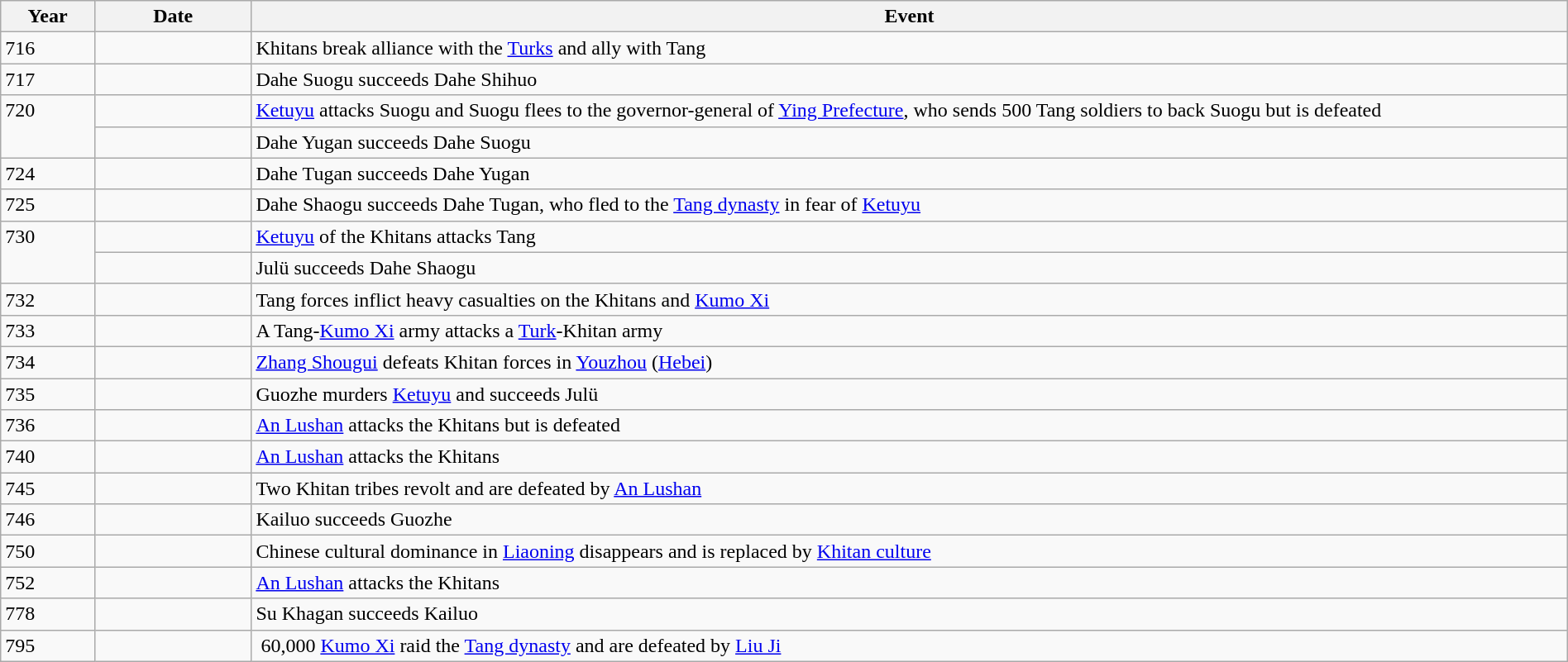<table class="wikitable" width="100%">
<tr>
<th style="width:6%">Year</th>
<th style="width:10%">Date</th>
<th>Event</th>
</tr>
<tr>
<td>716</td>
<td></td>
<td>Khitans break alliance with the <a href='#'>Turks</a> and ally with Tang</td>
</tr>
<tr>
<td>717</td>
<td></td>
<td>Dahe Suogu succeeds Dahe Shihuo</td>
</tr>
<tr>
<td rowspan="2" valign="top">720</td>
<td></td>
<td><a href='#'>Ketuyu</a> attacks Suogu and Suogu flees to the governor-general of <a href='#'>Ying Prefecture</a>, who sends 500 Tang soldiers to back Suogu but is defeated</td>
</tr>
<tr>
<td></td>
<td>Dahe Yugan succeeds Dahe Suogu</td>
</tr>
<tr>
<td>724</td>
<td></td>
<td>Dahe Tugan succeeds Dahe Yugan</td>
</tr>
<tr>
<td>725</td>
<td></td>
<td>Dahe Shaogu succeeds Dahe Tugan, who fled to the <a href='#'>Tang dynasty</a> in fear of <a href='#'>Ketuyu</a></td>
</tr>
<tr>
<td rowspan="2" valign="top">730</td>
<td></td>
<td><a href='#'>Ketuyu</a> of the Khitans attacks Tang</td>
</tr>
<tr>
<td></td>
<td>Julü succeeds Dahe Shaogu</td>
</tr>
<tr>
<td>732</td>
<td></td>
<td>Tang forces inflict heavy casualties on the Khitans and <a href='#'>Kumo Xi</a></td>
</tr>
<tr>
<td>733</td>
<td></td>
<td>A Tang-<a href='#'>Kumo Xi</a> army attacks a <a href='#'>Turk</a>-Khitan army</td>
</tr>
<tr>
<td>734</td>
<td></td>
<td><a href='#'>Zhang Shougui</a> defeats Khitan forces in <a href='#'>Youzhou</a> (<a href='#'>Hebei</a>)</td>
</tr>
<tr>
<td>735</td>
<td></td>
<td>Guozhe murders <a href='#'>Ketuyu</a> and succeeds Julü</td>
</tr>
<tr>
<td>736</td>
<td></td>
<td><a href='#'>An Lushan</a> attacks the Khitans but is defeated</td>
</tr>
<tr>
<td>740</td>
<td></td>
<td><a href='#'>An Lushan</a> attacks the Khitans</td>
</tr>
<tr>
<td>745</td>
<td></td>
<td>Two Khitan tribes revolt and are defeated by <a href='#'>An Lushan</a></td>
</tr>
<tr>
<td>746</td>
<td></td>
<td>Kailuo succeeds Guozhe</td>
</tr>
<tr>
<td>750</td>
<td></td>
<td>Chinese cultural dominance in <a href='#'>Liaoning</a> disappears and is replaced by <a href='#'>Khitan culture</a></td>
</tr>
<tr>
<td>752</td>
<td></td>
<td><a href='#'>An Lushan</a> attacks the Khitans</td>
</tr>
<tr>
<td>778</td>
<td></td>
<td>Su Khagan succeeds Kailuo</td>
</tr>
<tr>
<td>795</td>
<td></td>
<td> 60,000 <a href='#'>Kumo Xi</a> raid the <a href='#'>Tang dynasty</a> and are defeated by <a href='#'>Liu Ji</a></td>
</tr>
</table>
